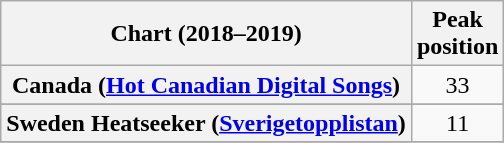<table class="wikitable sortable plainrowheaders">
<tr>
<th>Chart (2018–2019)</th>
<th>Peak<br>position</th>
</tr>
<tr>
<th scope="row">Canada (<a href='#'>Hot Canadian Digital Songs</a>)</th>
<td style="text-align:center;">33</td>
</tr>
<tr>
</tr>
<tr>
</tr>
<tr>
</tr>
<tr>
</tr>
<tr>
<th scope="row">Sweden Heatseeker (<a href='#'>Sverigetopplistan</a>)</th>
<td style="text-align:center;">11</td>
</tr>
<tr>
</tr>
</table>
